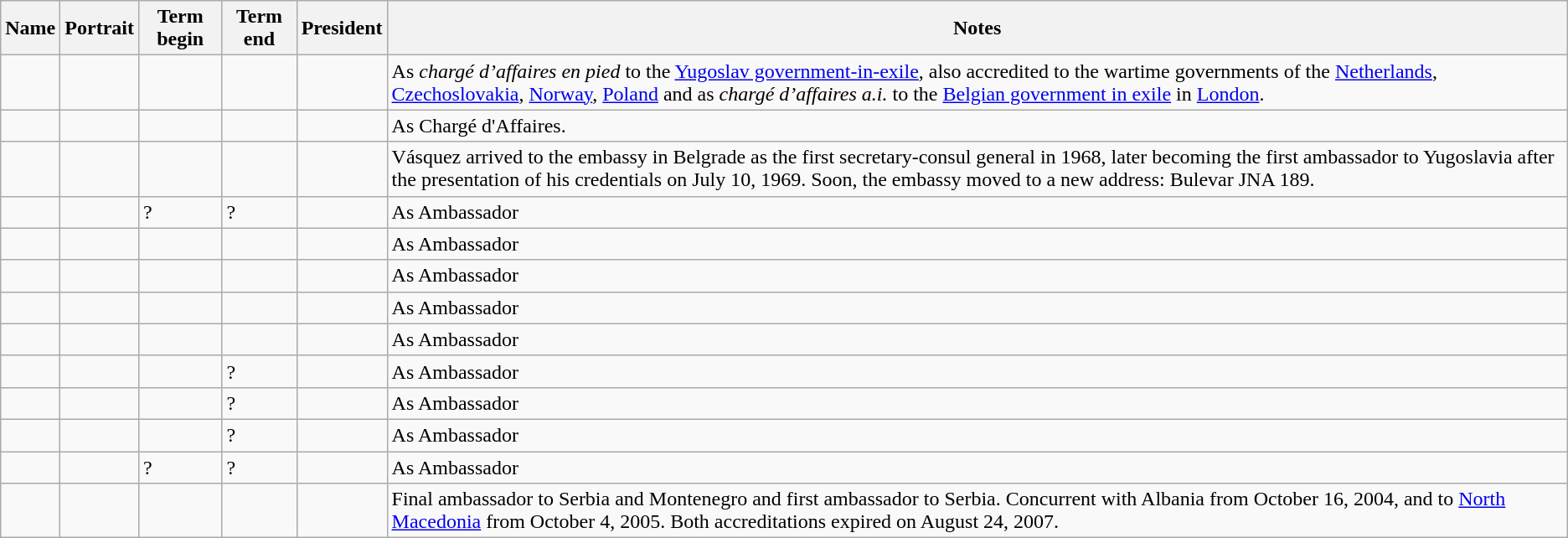<table class="wikitable sortable"  text-align:center;">
<tr>
<th>Name</th>
<th class="unsortable">Portrait</th>
<th>Term begin</th>
<th>Term end</th>
<th>President</th>
<th class="unsortable">Notes</th>
</tr>
<tr>
<td></td>
<td></td>
<td></td>
<td></td>
<td></td>
<td>As <em>chargé d’affaires en pied</em> to the <a href='#'>Yugoslav government-in-exile</a>, also accredited to the wartime governments of the <a href='#'>Netherlands</a>, <a href='#'>Czechoslovakia</a>, <a href='#'>Norway</a>, <a href='#'>Poland</a> and as <em>chargé d’affaires a.i.</em> to the <a href='#'>Belgian government in exile</a> in <a href='#'>London</a>.</td>
</tr>
<tr>
<td></td>
<td></td>
<td></td>
<td></td>
<td></td>
<td>As Chargé d'Affaires.</td>
</tr>
<tr>
<td></td>
<td></td>
<td></td>
<td></td>
<td></td>
<td>Vásquez arrived to the embassy in Belgrade as the first secretary-consul general in 1968, later becoming the first ambassador to Yugoslavia after the presentation of his credentials on July 10, 1969. Soon, the embassy moved to a new address: Bulevar JNA 189.</td>
</tr>
<tr>
<td></td>
<td></td>
<td>?</td>
<td>?</td>
<td></td>
<td>As Ambassador</td>
</tr>
<tr>
<td></td>
<td></td>
<td></td>
<td></td>
<td></td>
<td>As Ambassador</td>
</tr>
<tr>
<td></td>
<td></td>
<td></td>
<td></td>
<td></td>
<td>As Ambassador</td>
</tr>
<tr>
<td></td>
<td></td>
<td></td>
<td></td>
<td></td>
<td>As Ambassador</td>
</tr>
<tr>
<td></td>
<td></td>
<td></td>
<td></td>
<td></td>
<td>As Ambassador</td>
</tr>
<tr>
<td></td>
<td></td>
<td></td>
<td>?</td>
<td></td>
<td>As Ambassador</td>
</tr>
<tr>
<td></td>
<td></td>
<td></td>
<td>?</td>
<td></td>
<td>As Ambassador</td>
</tr>
<tr>
<td></td>
<td></td>
<td></td>
<td>?</td>
<td></td>
<td>As Ambassador</td>
</tr>
<tr>
<td></td>
<td></td>
<td>?</td>
<td>?</td>
<td></td>
<td>As Ambassador</td>
</tr>
<tr>
<td></td>
<td></td>
<td></td>
<td></td>
<td></td>
<td>Final ambassador to Serbia and Montenegro and first ambassador to Serbia. Concurrent with Albania from October 16, 2004, and to <a href='#'>North Macedonia</a> from October 4, 2005. Both accreditations expired on August 24, 2007.</td>
</tr>
</table>
